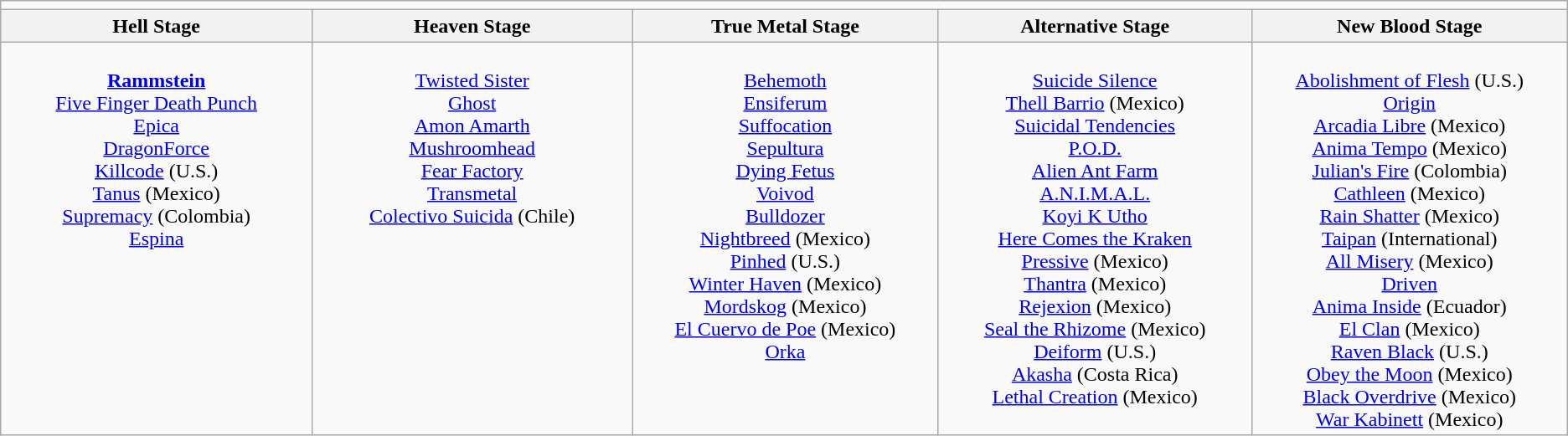<table class="wikitable">
<tr>
<td colspan="5" align="center"></td>
</tr>
<tr>
<th>Hell Stage</th>
<th>Heaven Stage</th>
<th>True Metal Stage</th>
<th>Alternative Stage</th>
<th>New Blood Stage</th>
</tr>
<tr>
<td valign="top" align="center" width=356><br><strong><a href='#'>Rammstein</a></strong><br>
<a href='#'>Five Finger Death Punch</a><br>
<a href='#'>Epica</a><br>
<a href='#'>DragonForce</a><br>
<a href='#'>Killcode</a> (U.S.)<br>
<a href='#'>Tanus</a> (Mexico)<br>
<a href='#'>Supremacy</a> (Colombia)<br>
<a href='#'>Espina</a><br></td>
<td valign="top" align="center" width=356><br><a href='#'>Twisted Sister</a><br>
<a href='#'>Ghost</a><br>
<a href='#'>Amon Amarth</a><br>
<a href='#'>Mushroomhead</a><br>
<a href='#'>Fear Factory</a><br>
<a href='#'>Transmetal</a><br>
<a href='#'>Colectivo Suicida</a> (Chile)<br></td>
<td valign="top" align="center" width=356><br><a href='#'>Behemoth</a><br>
<a href='#'>Ensiferum</a><br>
<a href='#'>Suffocation</a><br>
<a href='#'>Sepultura</a><br>
<a href='#'>Dying Fetus</a><br>
<a href='#'>Voivod</a><br>
<a href='#'>Bulldozer</a><br>
<a href='#'>Nightbreed</a> (Mexico)<br>
<a href='#'>Pinhed</a> (U.S.)<br>
<a href='#'>Winter Haven</a> (Mexico)<br>
<a href='#'>Mordskog</a> (Mexico)<br>
<a href='#'>El Cuervo de Poe</a> (Mexico)<br>
<a href='#'>Orka</a><br></td>
<td valign="top" align="center" width=356><br><a href='#'>Suicide Silence</a><br>
<a href='#'>Thell Barrio</a> (Mexico)<br>
<a href='#'>Suicidal Tendencies</a><br>
<a href='#'>P.O.D.</a><br>
<a href='#'>Alien Ant Farm</a><br>
<a href='#'>A.N.I.M.A.L.</a><br>
<a href='#'>Koyi K Utho</a><br>
<a href='#'>Here Comes the Kraken</a><br>
<a href='#'>Pressive</a> (Mexico)<br>
<a href='#'>Thantra</a> (Mexico)<br>
<a href='#'>Rejexion</a> (Mexico)<br>
<a href='#'>Seal the Rhizome</a> (Mexico)<br>
<a href='#'>Deiform</a> (U.S.)<br>
<a href='#'>Akasha</a> (Costa Rica)<br>
<a href='#'>Lethal Creation</a> (Mexico)<br></td>
<td valign="top" align="center" width=356><br><a href='#'>Abolishment of Flesh</a> (U.S.)<br>
<a href='#'>Origin</a><br>
<a href='#'>Arcadia Libre</a> (Mexico)<br>
<a href='#'>Anima Tempo</a> (Mexico)<br>
<a href='#'>Julian's Fire</a> (Colombia)<br>
<a href='#'>Cathleen</a> (Mexico)<br>
<a href='#'>Rain Shatter</a> (Mexico)<br>
<a href='#'>Taipan</a> (International)<br>
<a href='#'>All Misery</a> (Mexico)<br>
<a href='#'>Driven</a><br>
<a href='#'>Anima Inside</a> (Ecuador)<br>
<a href='#'>El Clan</a> (Mexico)<br>
<a href='#'>Raven Black</a> (U.S.)<br>
<a href='#'>Obey the Moon</a> (Mexico)<br>
<a href='#'>Black Overdrive</a> (Mexico)<br>
<a href='#'>War Kabinett</a> (Mexico)<br></td>
</tr>
</table>
